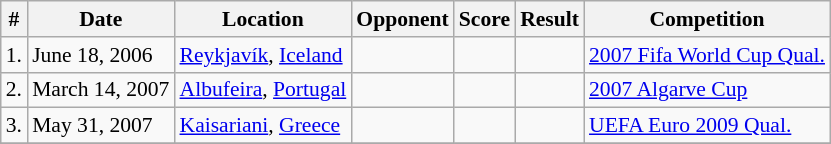<table class="wikitable collapsible collapsed" style="font-size:90%">
<tr>
<th>#</th>
<th>Date</th>
<th>Location</th>
<th>Opponent</th>
<th>Score</th>
<th>Result</th>
<th>Competition</th>
</tr>
<tr>
<td>1.</td>
<td>June 18, 2006</td>
<td><a href='#'>Reykjavík</a>, <a href='#'>Iceland</a></td>
<td></td>
<td></td>
<td></td>
<td><a href='#'>2007 Fifa World Cup Qual.</a></td>
</tr>
<tr>
<td>2.</td>
<td>March 14, 2007</td>
<td><a href='#'>Albufeira</a>, <a href='#'>Portugal</a></td>
<td></td>
<td></td>
<td></td>
<td><a href='#'>2007 Algarve Cup</a></td>
</tr>
<tr>
<td>3.</td>
<td>May 31, 2007</td>
<td><a href='#'>Kaisariani</a>, <a href='#'>Greece</a></td>
<td></td>
<td></td>
<td></td>
<td><a href='#'>UEFA Euro 2009 Qual.</a></td>
</tr>
<tr>
</tr>
</table>
